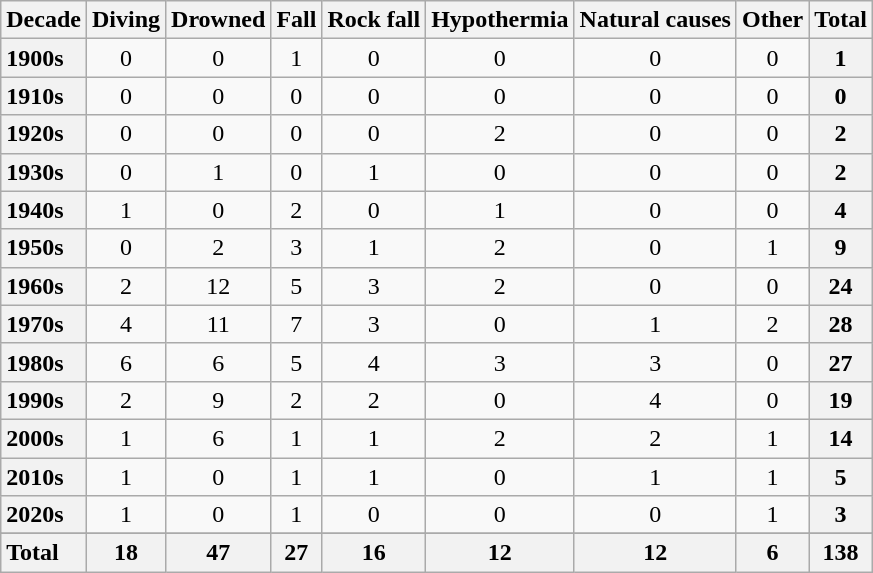<table class="wikitable">
<tr>
<th>Decade</th>
<th>Diving</th>
<th>Drowned</th>
<th>Fall</th>
<th>Rock fall</th>
<th>Hypothermia</th>
<th>Natural causes</th>
<th>Other</th>
<th>Total</th>
</tr>
<tr style="text-align: center">
<td style="text-align: left; font-weight: bold; background-color: #f2f2f2">1900s</td>
<td>0</td>
<td>0</td>
<td>1</td>
<td>0</td>
<td>0</td>
<td>0</td>
<td>0</td>
<td style="font-weight: bold; background-color: #f2f2f2">1</td>
</tr>
<tr style="text-align: center">
<td style="text-align: left; font-weight: bold; background-color: #f2f2f2">1910s</td>
<td>0</td>
<td>0</td>
<td>0</td>
<td>0</td>
<td>0</td>
<td>0</td>
<td>0</td>
<td style="font-weight: bold; background-color: #f2f2f2">0</td>
</tr>
<tr style="text-align: center">
<td style="text-align: left; font-weight: bold; background-color: #f2f2f2">1920s</td>
<td>0</td>
<td>0</td>
<td>0</td>
<td>0</td>
<td>2</td>
<td>0</td>
<td>0</td>
<td style="font-weight: bold; background-color: #f2f2f2">2</td>
</tr>
<tr style="text-align: center">
<td style="text-align: left; font-weight: bold; background-color: #f2f2f2">1930s</td>
<td>0</td>
<td>1</td>
<td>0</td>
<td>1</td>
<td>0</td>
<td>0</td>
<td>0</td>
<td style="font-weight: bold; background-color: #f2f2f2">2</td>
</tr>
<tr style="text-align: center">
<td style="text-align: left; font-weight: bold; background-color: #f2f2f2">1940s</td>
<td>1</td>
<td>0</td>
<td>2</td>
<td>0</td>
<td>1</td>
<td>0</td>
<td>0</td>
<td style="font-weight: bold; background-color: #f2f2f2">4</td>
</tr>
<tr style="text-align: center">
<td style="text-align: left; font-weight: bold; background-color: #f2f2f2">1950s</td>
<td>0</td>
<td>2</td>
<td>3</td>
<td>1</td>
<td>2</td>
<td>0</td>
<td>1</td>
<td style="font-weight: bold; background-color: #f2f2f2">9</td>
</tr>
<tr style="text-align: center">
<td style="text-align: left; font-weight: bold; background-color: #f2f2f2">1960s</td>
<td>2</td>
<td>12</td>
<td>5</td>
<td>3</td>
<td>2</td>
<td>0</td>
<td>0</td>
<td style="font-weight: bold; background-color: #f2f2f2">24</td>
</tr>
<tr style="text-align: center"7>
<td style="text-align: left; font-weight: bold; background-color: #f2f2f2">1970s</td>
<td>4</td>
<td>11</td>
<td>7</td>
<td>3</td>
<td>0</td>
<td>1</td>
<td>2</td>
<td style="font-weight: bold; background-color: #f2f2f2">28</td>
</tr>
<tr style="text-align: center">
<td style="text-align: left; font-weight: bold; background-color: #f2f2f2">1980s</td>
<td>6</td>
<td>6</td>
<td>5</td>
<td>4</td>
<td>3</td>
<td>3</td>
<td>0</td>
<td style="font-weight: bold; background-color: #f2f2f2">27</td>
</tr>
<tr style="text-align: center">
<td style="text-align: left; font-weight: bold; background-color: #f2f2f2">1990s</td>
<td>2</td>
<td>9</td>
<td>2</td>
<td>2</td>
<td>0</td>
<td>4</td>
<td>0</td>
<td style="font-weight: bold; background-color: #f2f2f2">19</td>
</tr>
<tr style="text-align: center">
<td style="text-align: left; font-weight: bold; background-color: #f2f2f2">2000s</td>
<td>1</td>
<td>6</td>
<td>1</td>
<td>1</td>
<td>2</td>
<td>2</td>
<td>1</td>
<td style="font-weight: bold; background-color: #f2f2f2">14</td>
</tr>
<tr style="text-align: center">
<td style="text-align: left; font-weight: bold; background-color: #f2f2f2">2010s</td>
<td>1</td>
<td>0</td>
<td>1</td>
<td>1</td>
<td>0</td>
<td>1</td>
<td>1</td>
<td style="font-weight: bold; background-color: #f2f2f2">5</td>
</tr>
<tr style="text-align: center">
<td style="text-align: left; font-weight: bold; background-color: #f2f2f2">2020s</td>
<td>1</td>
<td>0</td>
<td>1</td>
<td>0</td>
<td>0</td>
<td>0</td>
<td>1</td>
<td style="font-weight: bold; background-color: #f2f2f2">3</td>
</tr>
<tr style="text-align: center">
</tr>
<tr style="text-align: center; font-weight: bold; background-color: #f2f2f2">
<td style="text-align: left">Total</td>
<td>18</td>
<td>47</td>
<td>27</td>
<td>16</td>
<td>12</td>
<td>12</td>
<td>6</td>
<td>138</td>
</tr>
</table>
